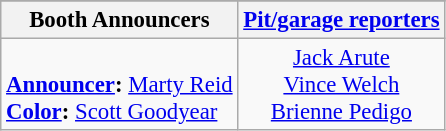<table class="wikitable" style="font-size: 95%;">
<tr>
</tr>
<tr>
<th>Booth Announcers</th>
<th><a href='#'>Pit/garage reporters</a></th>
</tr>
<tr>
<td valign="top"><br><strong><a href='#'>Announcer</a>:</strong> <a href='#'>Marty Reid</a><br>
<strong><a href='#'>Color</a>:</strong> <a href='#'>Scott Goodyear</a><br></td>
<td align="center" valign="top"><a href='#'>Jack Arute</a><br><a href='#'>Vince Welch</a><br><a href='#'>Brienne Pedigo</a></td>
</tr>
</table>
